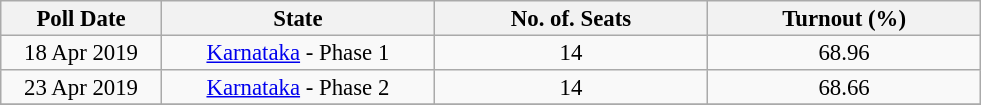<table class="wikitable sortable" style="text-align:center; font-size:95%; line-height:16px">
<tr>
<th width="100">Poll Date</th>
<th width="175">State</th>
<th width="175">No. of. Seats</th>
<th width="175">Turnout (%)<strong></strong></th>
</tr>
<tr>
<td>18 Apr 2019</td>
<td><a href='#'>Karnataka</a> - Phase 1</td>
<td>14</td>
<td>68.96 </td>
</tr>
<tr>
<td>23 Apr 2019</td>
<td><a href='#'>Karnataka</a> - Phase 2</td>
<td>14</td>
<td>68.66 </td>
</tr>
<tr>
</tr>
</table>
